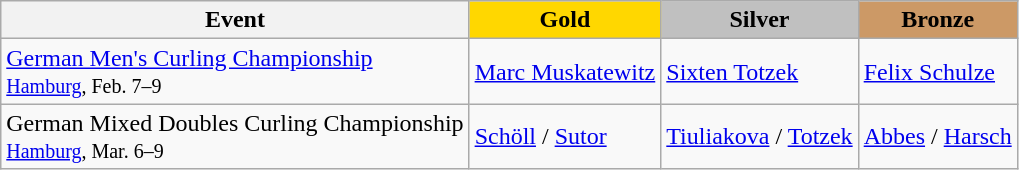<table class="wikitable">
<tr>
<th>Event</th>
<th style="background:gold">Gold</th>
<th style="background:silver">Silver</th>
<th style="background:#cc9966">Bronze</th>
</tr>
<tr>
<td><a href='#'>German Men's Curling Championship</a> <br> <small><a href='#'>Hamburg</a>, Feb. 7–9</small></td>
<td><a href='#'>Marc Muskatewitz</a></td>
<td><a href='#'>Sixten Totzek</a></td>
<td><a href='#'>Felix Schulze</a></td>
</tr>
<tr>
<td>German Mixed Doubles Curling Championship <br> <small><a href='#'>Hamburg</a>, Mar. 6–9</small></td>
<td><a href='#'>Schöll</a> / <a href='#'>Sutor</a></td>
<td><a href='#'>Tiuliakova</a> / <a href='#'>Totzek</a></td>
<td><a href='#'>Abbes</a> / <a href='#'>Harsch</a></td>
</tr>
</table>
